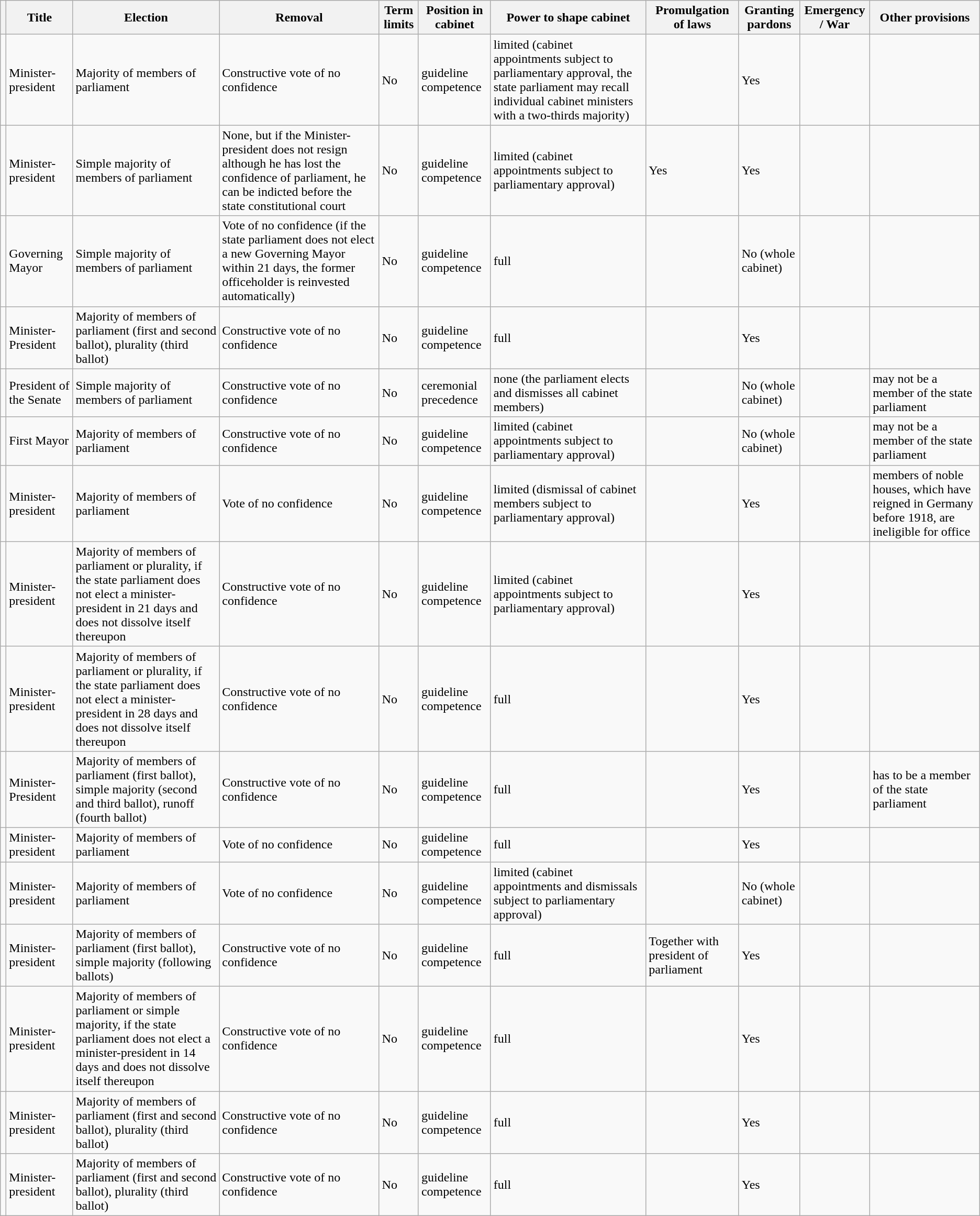<table class="wikitable sortable">
<tr>
<th></th>
<th>Title</th>
<th>Election</th>
<th>Removal</th>
<th>Term limits</th>
<th>Position in cabinet</th>
<th>Power to shape cabinet</th>
<th>Promulgation of laws</th>
<th>Granting pardons</th>
<th>Emergency / War</th>
<th>Other provisions</th>
</tr>
<tr>
<td></td>
<td>Minister-president</td>
<td>Majority of members of parliament</td>
<td>Constructive vote of no confidence</td>
<td>No</td>
<td>guideline competence</td>
<td>limited (cabinet appointments subject to parliamentary approval, the state parliament may recall individual cabinet ministers with a two-thirds majority)</td>
<td></td>
<td>Yes</td>
<td></td>
<td></td>
</tr>
<tr>
<td></td>
<td>Minister-president</td>
<td>Simple majority of members of parliament</td>
<td>None, but if the Minister-president does not resign although he has lost the confidence of parliament, he can be indicted before the state constitutional court</td>
<td>No</td>
<td>guideline competence</td>
<td>limited (cabinet appointments subject to parliamentary approval)</td>
<td>Yes</td>
<td>Yes</td>
<td></td>
<td></td>
</tr>
<tr>
<td></td>
<td>Governing Mayor</td>
<td>Simple majority of members of parliament</td>
<td>Vote of no confidence (if the state parliament does not elect a new Governing Mayor within 21 days, the former officeholder is reinvested automatically)</td>
<td>No</td>
<td>guideline competence</td>
<td>full</td>
<td></td>
<td>No (whole cabinet)</td>
<td></td>
<td></td>
</tr>
<tr>
<td></td>
<td>Minister-President</td>
<td>Majority of members of parliament (first and second ballot), plurality (third ballot)</td>
<td>Constructive vote of no confidence</td>
<td>No</td>
<td>guideline competence</td>
<td>full</td>
<td></td>
<td>Yes</td>
<td></td>
<td></td>
</tr>
<tr>
<td></td>
<td>President of the Senate</td>
<td>Simple majority of members of parliament</td>
<td>Constructive vote of no confidence</td>
<td>No</td>
<td>ceremonial precedence</td>
<td>none (the parliament elects and dismisses all cabinet members)</td>
<td></td>
<td>No (whole cabinet)</td>
<td></td>
<td>may not be a member of the state parliament</td>
</tr>
<tr>
<td></td>
<td>First Mayor</td>
<td>Majority of members of parliament</td>
<td>Constructive vote of no confidence</td>
<td>No</td>
<td>guideline competence</td>
<td>limited (cabinet appointments subject to parliamentary approval)</td>
<td></td>
<td>No (whole cabinet)</td>
<td></td>
<td>may not be a member of the state parliament</td>
</tr>
<tr>
<td></td>
<td>Minister-president</td>
<td>Majority of members of parliament</td>
<td>Vote of no confidence</td>
<td>No</td>
<td>guideline competence</td>
<td>limited (dismissal of cabinet members subject to parliamentary approval)</td>
<td></td>
<td>Yes</td>
<td></td>
<td>members of noble houses, which have reigned in Germany before 1918, are ineligible for office</td>
</tr>
<tr>
<td></td>
<td>Minister-president</td>
<td>Majority of members of parliament or plurality, if the state parliament does not elect a minister-president in 21 days and does not dissolve itself thereupon</td>
<td>Constructive vote of no confidence</td>
<td>No</td>
<td>guideline competence</td>
<td>limited (cabinet appointments subject to parliamentary approval)</td>
<td></td>
<td>Yes</td>
<td></td>
<td></td>
</tr>
<tr>
<td></td>
<td>Minister-president</td>
<td>Majority of members of parliament or plurality, if the state parliament does not elect a minister-president in 28 days and does not dissolve itself thereupon</td>
<td>Constructive vote of no confidence</td>
<td>No</td>
<td>guideline competence</td>
<td>full</td>
<td></td>
<td>Yes</td>
<td></td>
<td></td>
</tr>
<tr>
<td></td>
<td>Minister-President</td>
<td>Majority of members of parliament (first ballot), simple majority (second and third ballot), runoff (fourth ballot)</td>
<td>Constructive vote of no confidence</td>
<td>No</td>
<td>guideline competence</td>
<td>full</td>
<td></td>
<td>Yes</td>
<td></td>
<td>has to be a member of the state parliament</td>
</tr>
<tr>
<td></td>
<td>Minister-president</td>
<td>Majority of members of parliament</td>
<td>Vote of no confidence</td>
<td>No</td>
<td>guideline competence</td>
<td>full</td>
<td></td>
<td>Yes</td>
<td></td>
<td></td>
</tr>
<tr>
<td></td>
<td>Minister-president</td>
<td>Majority of members of parliament</td>
<td>Vote of no confidence</td>
<td>No</td>
<td>guideline competence</td>
<td>limited (cabinet appointments and dismissals subject to parliamentary approval)</td>
<td></td>
<td>No (whole cabinet)</td>
<td></td>
<td></td>
</tr>
<tr>
<td></td>
<td>Minister-president</td>
<td>Majority of members of parliament (first ballot), simple majority (following ballots)</td>
<td>Constructive vote of no confidence</td>
<td>No</td>
<td>guideline competence</td>
<td>full</td>
<td>Together with president of parliament</td>
<td>Yes</td>
<td></td>
<td></td>
</tr>
<tr>
<td></td>
<td>Minister-president</td>
<td>Majority of members of parliament or simple majority, if the state parliament does not elect a minister-president in 14 days and does not dissolve itself thereupon</td>
<td>Constructive vote of no confidence</td>
<td>No</td>
<td>guideline competence</td>
<td>full</td>
<td></td>
<td>Yes</td>
<td></td>
<td></td>
</tr>
<tr>
<td></td>
<td>Minister-president</td>
<td>Majority of members of parliament (first and second ballot), plurality (third ballot)</td>
<td>Constructive vote of no confidence</td>
<td>No</td>
<td>guideline competence</td>
<td>full</td>
<td></td>
<td>Yes</td>
<td></td>
<td></td>
</tr>
<tr>
<td></td>
<td>Minister-president</td>
<td>Majority of members  of parliament (first and second ballot), plurality (third ballot)</td>
<td>Constructive vote of no confidence</td>
<td>No</td>
<td>guideline competence</td>
<td>full</td>
<td></td>
<td>Yes</td>
<td></td>
<td></td>
</tr>
</table>
